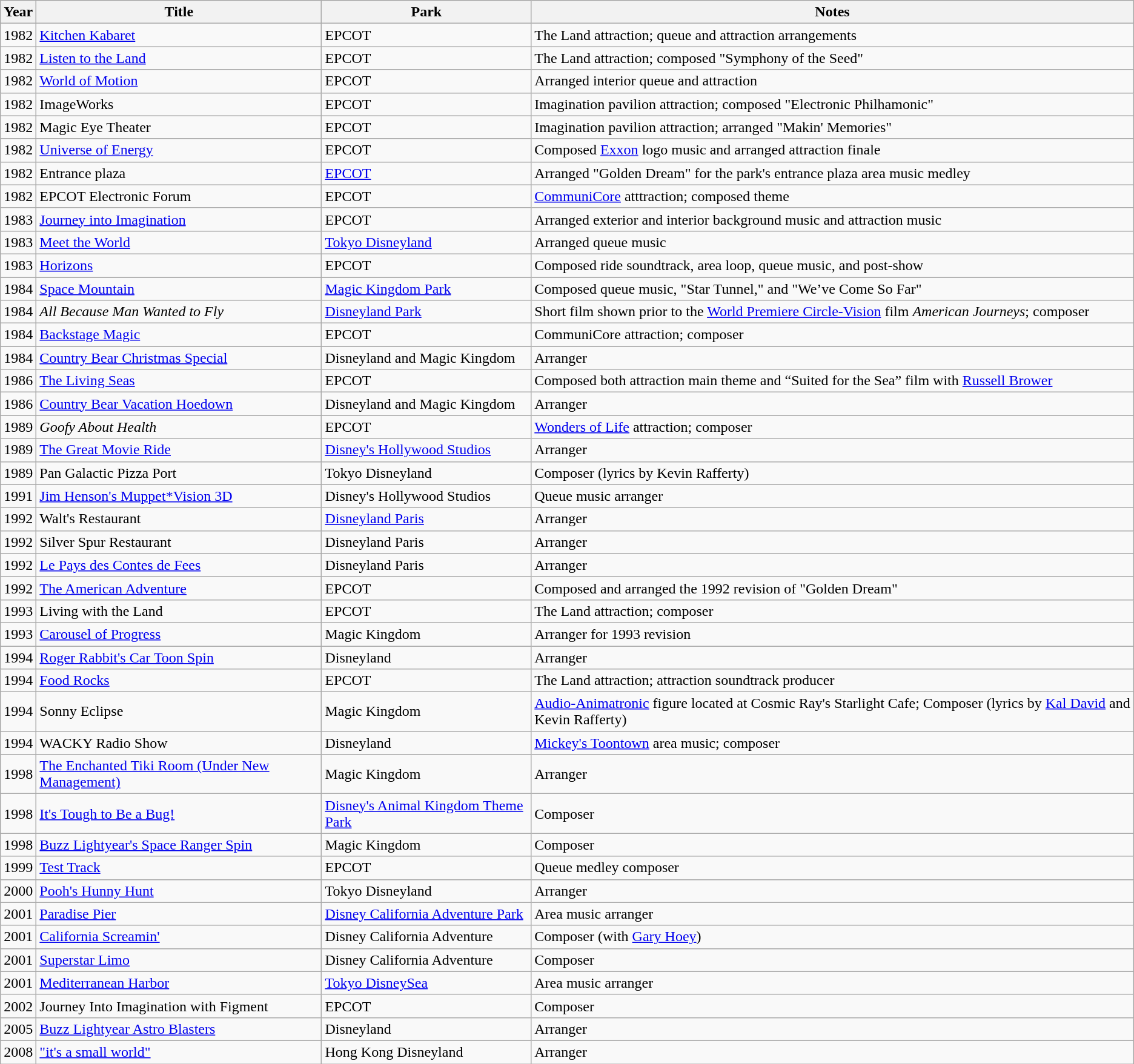<table class="wikitable">
<tr>
<th>Year</th>
<th>Title</th>
<th>Park</th>
<th>Notes</th>
</tr>
<tr>
<td>1982</td>
<td><a href='#'>Kitchen Kabaret</a></td>
<td>EPCOT</td>
<td>The Land attraction; queue and attraction arrangements</td>
</tr>
<tr>
<td>1982</td>
<td><a href='#'>Listen to the Land</a></td>
<td>EPCOT</td>
<td>The Land attraction; composed "Symphony of the Seed"</td>
</tr>
<tr>
<td>1982</td>
<td><a href='#'>World of Motion</a></td>
<td>EPCOT</td>
<td>Arranged interior queue and attraction</td>
</tr>
<tr>
<td>1982</td>
<td>ImageWorks</td>
<td>EPCOT</td>
<td>Imagination pavilion attraction; composed "Electronic Philhamonic"</td>
</tr>
<tr>
<td>1982</td>
<td>Magic Eye Theater</td>
<td>EPCOT</td>
<td>Imagination pavilion attraction; arranged "Makin' Memories"</td>
</tr>
<tr>
<td>1982</td>
<td><a href='#'>Universe of Energy</a></td>
<td>EPCOT</td>
<td>Composed <a href='#'>Exxon</a> logo music and arranged attraction finale</td>
</tr>
<tr>
<td>1982</td>
<td>Entrance plaza</td>
<td><a href='#'>EPCOT</a></td>
<td>Arranged "Golden Dream" for the park's entrance plaza area music medley</td>
</tr>
<tr>
<td>1982</td>
<td>EPCOT Electronic Forum</td>
<td>EPCOT</td>
<td><a href='#'>CommuniCore</a> atttraction; composed theme</td>
</tr>
<tr>
<td>1983</td>
<td><a href='#'>Journey into Imagination</a></td>
<td>EPCOT</td>
<td>Arranged exterior and interior background music and attraction music</td>
</tr>
<tr>
<td>1983</td>
<td><a href='#'>Meet the World</a></td>
<td><a href='#'>Tokyo Disneyland</a></td>
<td>Arranged queue music</td>
</tr>
<tr>
<td>1983</td>
<td><a href='#'>Horizons</a></td>
<td>EPCOT</td>
<td>Composed ride soundtrack, area loop, queue music, and post-show</td>
</tr>
<tr>
<td>1984</td>
<td><a href='#'>Space Mountain</a></td>
<td><a href='#'>Magic Kingdom Park</a></td>
<td>Composed queue music, "Star Tunnel," and "We’ve Come So Far"</td>
</tr>
<tr>
<td>1984</td>
<td><em>All Because Man Wanted to Fly</em></td>
<td><a href='#'>Disneyland Park</a></td>
<td>Short film shown prior to the <a href='#'>World Premiere Circle-Vision</a> film <em>American Journeys</em>; composer</td>
</tr>
<tr>
<td>1984</td>
<td><a href='#'>Backstage Magic</a></td>
<td>EPCOT</td>
<td>CommuniCore attraction; composer</td>
</tr>
<tr>
<td>1984</td>
<td><a href='#'>Country Bear Christmas Special</a></td>
<td>Disneyland and Magic Kingdom</td>
<td>Arranger</td>
</tr>
<tr>
<td>1986</td>
<td><a href='#'>The Living Seas</a></td>
<td>EPCOT</td>
<td>Composed both attraction main theme and “Suited for the Sea” film with <a href='#'>Russell Brower</a></td>
</tr>
<tr>
<td>1986</td>
<td><a href='#'>Country Bear Vacation Hoedown</a></td>
<td>Disneyland and Magic Kingdom</td>
<td>Arranger</td>
</tr>
<tr>
<td>1989</td>
<td><em>Goofy About Health</em></td>
<td>EPCOT</td>
<td><a href='#'>Wonders of Life</a> attraction; composer</td>
</tr>
<tr>
<td>1989</td>
<td><a href='#'>The Great Movie Ride</a></td>
<td><a href='#'>Disney's Hollywood Studios</a></td>
<td>Arranger</td>
</tr>
<tr>
<td>1989</td>
<td>Pan Galactic Pizza Port</td>
<td>Tokyo Disneyland</td>
<td>Composer (lyrics by Kevin Rafferty)</td>
</tr>
<tr>
<td>1991</td>
<td><a href='#'>Jim Henson's Muppet*Vision 3D</a></td>
<td>Disney's Hollywood Studios</td>
<td>Queue music arranger</td>
</tr>
<tr>
<td>1992</td>
<td>Walt's Restaurant</td>
<td><a href='#'>Disneyland Paris</a></td>
<td>Arranger</td>
</tr>
<tr>
<td>1992</td>
<td>Silver Spur Restaurant</td>
<td>Disneyland Paris</td>
<td>Arranger</td>
</tr>
<tr>
<td>1992</td>
<td><a href='#'>Le Pays des Contes de Fees</a></td>
<td>Disneyland Paris</td>
<td>Arranger</td>
</tr>
<tr>
<td>1992</td>
<td><a href='#'>The American Adventure</a></td>
<td>EPCOT</td>
<td>Composed and arranged the 1992 revision of "Golden Dream"</td>
</tr>
<tr>
<td>1993</td>
<td>Living with the Land</td>
<td>EPCOT</td>
<td>The Land attraction; composer</td>
</tr>
<tr>
<td>1993</td>
<td><a href='#'>Carousel of Progress</a></td>
<td>Magic Kingdom</td>
<td>Arranger for 1993 revision</td>
</tr>
<tr>
<td>1994</td>
<td><a href='#'>Roger Rabbit's Car Toon Spin</a></td>
<td>Disneyland</td>
<td>Arranger</td>
</tr>
<tr>
<td>1994</td>
<td><a href='#'>Food Rocks</a></td>
<td>EPCOT</td>
<td>The Land attraction; attraction soundtrack producer</td>
</tr>
<tr>
<td>1994</td>
<td>Sonny Eclipse</td>
<td>Magic Kingdom</td>
<td><a href='#'>Audio-Animatronic</a> figure located at Cosmic Ray's Starlight Cafe; Composer (lyrics by <a href='#'>Kal David</a> and Kevin Rafferty)</td>
</tr>
<tr>
<td>1994</td>
<td>WACKY Radio Show</td>
<td>Disneyland</td>
<td><a href='#'>Mickey's Toontown</a> area music; composer</td>
</tr>
<tr>
<td>1998</td>
<td><a href='#'>The Enchanted Tiki Room (Under New Management)</a></td>
<td>Magic Kingdom</td>
<td>Arranger</td>
</tr>
<tr>
<td>1998</td>
<td><a href='#'>It's Tough to Be a Bug!</a></td>
<td><a href='#'>Disney's Animal Kingdom Theme Park</a></td>
<td>Composer</td>
</tr>
<tr>
<td>1998</td>
<td><a href='#'>Buzz Lightyear's Space Ranger Spin</a></td>
<td>Magic Kingdom</td>
<td>Composer</td>
</tr>
<tr>
<td>1999</td>
<td><a href='#'>Test Track</a></td>
<td>EPCOT</td>
<td>Queue medley composer</td>
</tr>
<tr>
<td>2000</td>
<td><a href='#'>Pooh's Hunny Hunt</a></td>
<td>Tokyo Disneyland</td>
<td>Arranger</td>
</tr>
<tr>
<td>2001</td>
<td><a href='#'>Paradise Pier</a></td>
<td><a href='#'>Disney California Adventure Park</a></td>
<td>Area music arranger</td>
</tr>
<tr>
<td>2001</td>
<td><a href='#'>California Screamin'</a></td>
<td>Disney California Adventure</td>
<td>Composer (with <a href='#'>Gary Hoey</a>)</td>
</tr>
<tr>
<td>2001</td>
<td><a href='#'>Superstar Limo</a></td>
<td>Disney California Adventure</td>
<td>Composer</td>
</tr>
<tr>
<td>2001</td>
<td><a href='#'>Mediterranean Harbor</a></td>
<td><a href='#'>Tokyo DisneySea</a></td>
<td>Area music arranger</td>
</tr>
<tr>
<td>2002</td>
<td>Journey Into Imagination with Figment</td>
<td>EPCOT</td>
<td>Composer</td>
</tr>
<tr>
<td>2005</td>
<td><a href='#'>Buzz Lightyear Astro Blasters</a></td>
<td>Disneyland</td>
<td>Arranger</td>
</tr>
<tr>
<td>2008</td>
<td><a href='#'>"it's a small world"</a></td>
<td>Hong Kong Disneyland</td>
<td>Arranger</td>
</tr>
</table>
